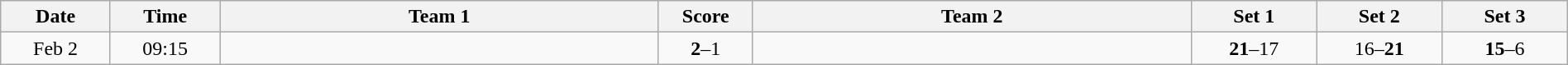<table class="wikitable" width="100%">
<tr>
<th style="width:7%">Date</th>
<th style="width:7%">Time</th>
<th style="width:28%">Team 1</th>
<th style="width:6%">Score</th>
<th style="width:28%">Team 2</th>
<th style="width:8%">Set 1</th>
<th style="width:8%">Set 2</th>
<th style="width:8%">Set 3</th>
</tr>
<tr>
<td style="text-align:center">Feb 2</td>
<td style="text-align:center">09:15</td>
<td style="text-align:right"><strong></strong></td>
<td style="text-align:center"><strong>2</strong>–1</td>
<td style="text-align:left"></td>
<td style="text-align:center"><strong>21</strong>–17</td>
<td style="text-align:center">16–<strong>21</strong></td>
<td style="text-align:center"><strong>15</strong>–6</td>
</tr>
</table>
